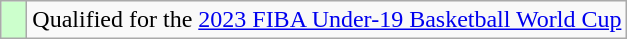<table class="wikitable">
<tr>
<td width=10px bgcolor="#ccffcc"></td>
<td>Qualified for the <a href='#'>2023 FIBA Under-19 Basketball World Cup</a></td>
</tr>
</table>
